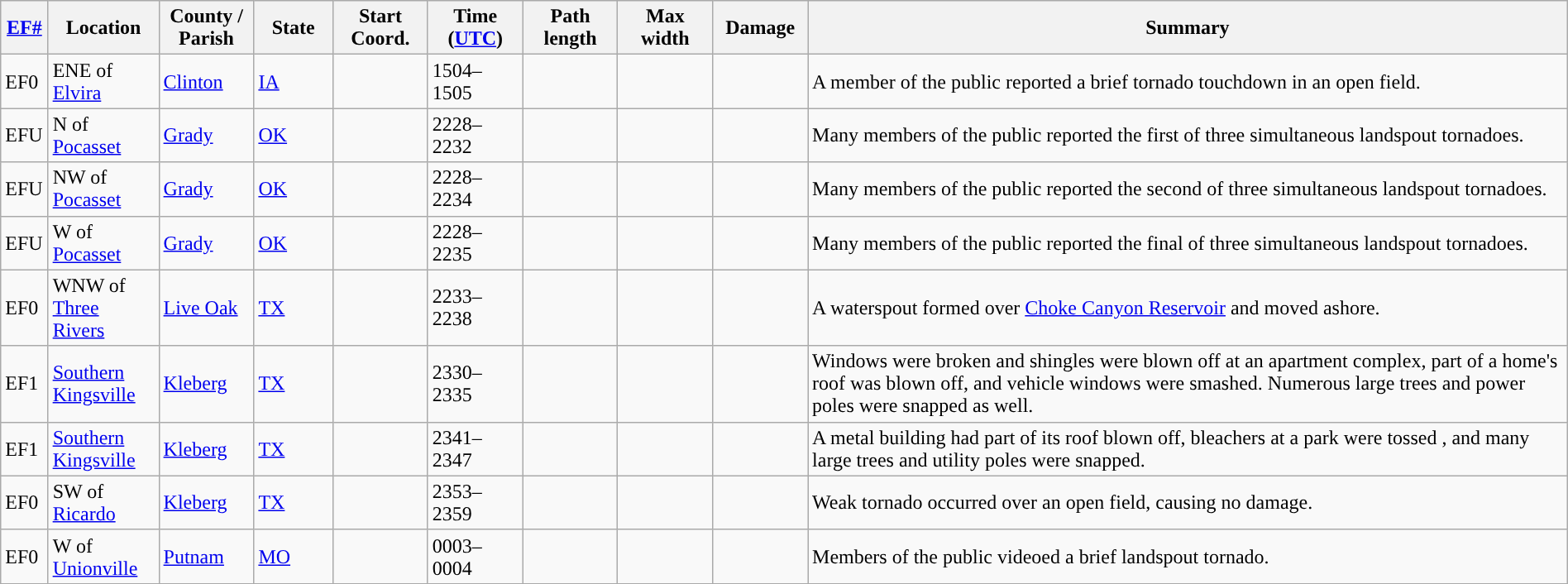<table class="wikitable sortable" style="width:100%;">
<tr>
<th scope="col" width="3%" align="center"><a href='#'>EF#</a></th>
<th scope="col" width="7%" align="center" class="unsortable">Location</th>
<th scope="col" width="6%" align="center" class="unsortable">County / Parish</th>
<th scope="col" width="5%" align="center">State</th>
<th scope="col" width="6%" align="center">Start Coord.</th>
<th scope="col" width="6%" align="center">Time (<a href='#'>UTC</a>)</th>
<th scope="col" width="6%" align="center">Path length</th>
<th scope="col" width="6%" align="center">Max width</th>
<th scope="col" width="6%" align="center">Damage</th>
<th scope="col" width="48%" class="unsortable" align="center">Summary</th>
</tr>
<tr>
<td>EF0</td>
<td>ENE of <a href='#'>Elvira</a></td>
<td><a href='#'>Clinton</a></td>
<td><a href='#'>IA</a></td>
<td></td>
<td>1504–1505</td>
<td></td>
<td></td>
<td></td>
<td>A member of the public reported a brief tornado touchdown in an open field.</td>
</tr>
<tr>
<td>EFU</td>
<td>N of <a href='#'>Pocasset</a></td>
<td><a href='#'>Grady</a></td>
<td><a href='#'>OK</a></td>
<td></td>
<td>2228–2232</td>
<td></td>
<td></td>
<td></td>
<td>Many members of the public reported the first of three simultaneous landspout tornadoes.</td>
</tr>
<tr>
<td>EFU</td>
<td>NW of <a href='#'>Pocasset</a></td>
<td><a href='#'>Grady</a></td>
<td><a href='#'>OK</a></td>
<td></td>
<td>2228–2234</td>
<td></td>
<td></td>
<td></td>
<td>Many members of the public reported the second of three simultaneous landspout tornadoes.</td>
</tr>
<tr>
<td>EFU</td>
<td>W of <a href='#'>Pocasset</a></td>
<td><a href='#'>Grady</a></td>
<td><a href='#'>OK</a></td>
<td></td>
<td>2228–2235</td>
<td></td>
<td></td>
<td></td>
<td>Many members of the public reported the final of three simultaneous landspout tornadoes.</td>
</tr>
<tr>
<td>EF0</td>
<td>WNW of <a href='#'>Three Rivers</a></td>
<td><a href='#'>Live Oak</a></td>
<td><a href='#'>TX</a></td>
<td></td>
<td>2233–2238</td>
<td></td>
<td></td>
<td></td>
<td>A waterspout formed over <a href='#'>Choke Canyon Reservoir</a> and moved ashore.</td>
</tr>
<tr>
<td>EF1</td>
<td><a href='#'>Southern Kingsville</a></td>
<td><a href='#'>Kleberg</a></td>
<td><a href='#'>TX</a></td>
<td></td>
<td>2330–2335</td>
<td></td>
<td></td>
<td></td>
<td>Windows were broken and shingles were blown off at an apartment complex, part of a home's roof was blown off, and vehicle windows were smashed. Numerous large trees and power poles were snapped as well.</td>
</tr>
<tr>
<td>EF1</td>
<td><a href='#'>Southern Kingsville</a></td>
<td><a href='#'>Kleberg</a></td>
<td><a href='#'>TX</a></td>
<td></td>
<td>2341–2347</td>
<td></td>
<td></td>
<td></td>
<td>A metal building had part of its roof blown off, bleachers at a park were tossed , and many large trees and utility poles were snapped.</td>
</tr>
<tr>
<td>EF0</td>
<td>SW of <a href='#'>Ricardo</a></td>
<td><a href='#'>Kleberg</a></td>
<td><a href='#'>TX</a></td>
<td></td>
<td>2353–2359</td>
<td></td>
<td></td>
<td></td>
<td>Weak tornado occurred over an open field, causing no damage.</td>
</tr>
<tr>
<td>EF0</td>
<td>W of <a href='#'>Unionville</a></td>
<td><a href='#'>Putnam</a></td>
<td><a href='#'>MO</a></td>
<td></td>
<td>0003–0004</td>
<td></td>
<td></td>
<td></td>
<td>Members of the public videoed a brief landspout tornado.</td>
</tr>
<tr>
</tr>
</table>
